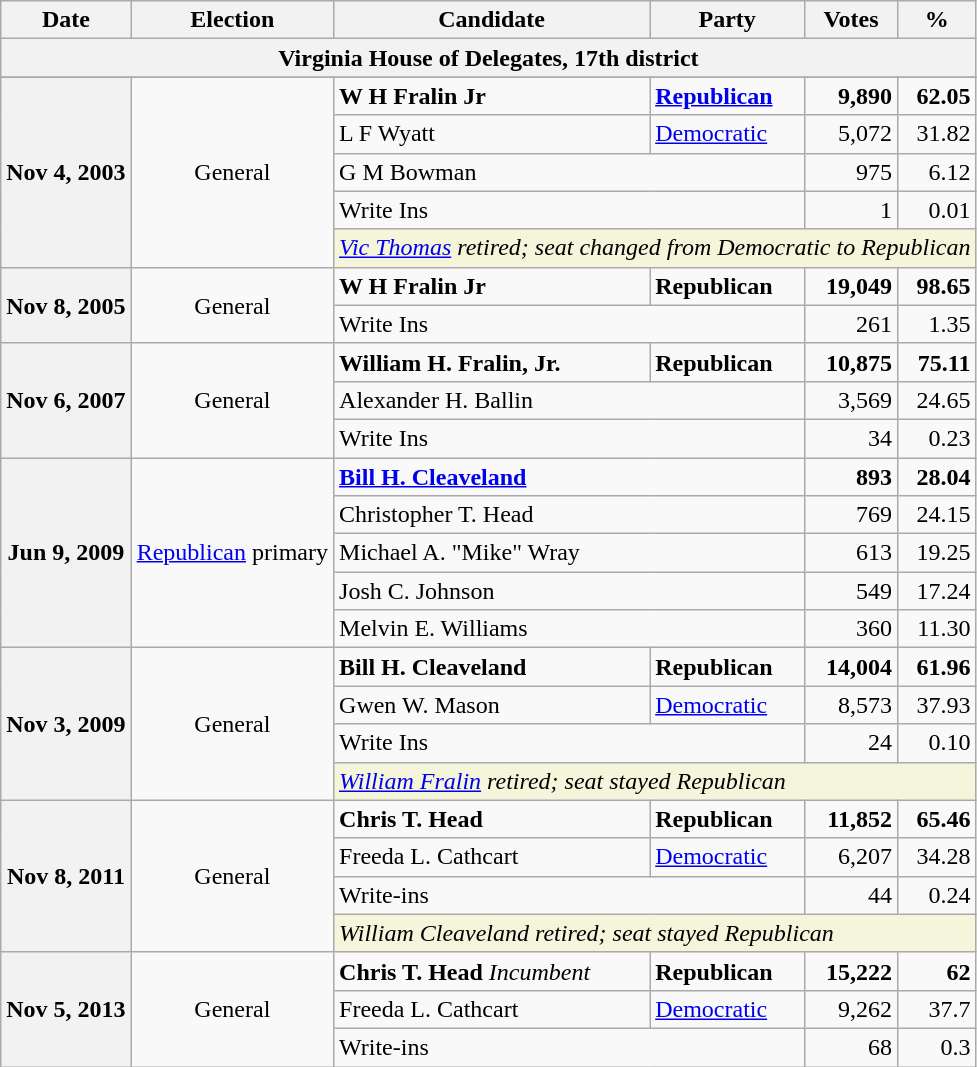<table class="wikitable">
<tr>
<th>Date</th>
<th>Election</th>
<th>Candidate</th>
<th>Party</th>
<th>Votes</th>
<th>%</th>
</tr>
<tr>
<th colspan="6">Virginia House of Delegates, 17th district</th>
</tr>
<tr>
</tr>
<tr>
<th rowspan="5">Nov 4, 2003</th>
<td rowspan="5" align="center">General</td>
<td><strong>W H Fralin Jr</strong></td>
<td><strong><a href='#'>Republican</a></strong></td>
<td align="right"><strong>9,890</strong></td>
<td align="right"><strong>62.05</strong></td>
</tr>
<tr>
<td>L F Wyatt</td>
<td><a href='#'>Democratic</a></td>
<td align="right">5,072</td>
<td align="right">31.82</td>
</tr>
<tr>
<td colspan="2">G M Bowman</td>
<td align="right">975</td>
<td align="right">6.12</td>
</tr>
<tr>
<td colspan="2">Write Ins</td>
<td align="right">1</td>
<td align="right">0.01</td>
</tr>
<tr>
<td colspan="4" style="background:Beige"><em><a href='#'>Vic Thomas</a> retired; seat changed from Democratic to Republican</em></td>
</tr>
<tr>
<th rowspan="2">Nov 8, 2005</th>
<td rowspan="2" align="center">General</td>
<td><strong>W H Fralin Jr</strong></td>
<td><strong>Republican</strong></td>
<td align="right"><strong>19,049</strong></td>
<td align="right"><strong>98.65</strong></td>
</tr>
<tr>
<td colspan="2">Write Ins</td>
<td align="right">261</td>
<td align="right">1.35</td>
</tr>
<tr>
<th rowspan="3">Nov 6, 2007</th>
<td rowspan="3" align="center">General</td>
<td><strong>William H. Fralin, Jr.</strong></td>
<td><strong>Republican</strong></td>
<td align="right"><strong>10,875</strong></td>
<td align="right"><strong>75.11</strong></td>
</tr>
<tr>
<td colspan="2">Alexander H. Ballin</td>
<td align="right">3,569</td>
<td align="right">24.65</td>
</tr>
<tr>
<td colspan="2">Write Ins</td>
<td align="right">34</td>
<td align="right">0.23</td>
</tr>
<tr>
<th rowspan="5">Jun 9, 2009</th>
<td rowspan="5" align="center" ><a href='#'>Republican</a> primary</td>
<td colspan="2"><strong><a href='#'>Bill H. Cleaveland</a></strong></td>
<td align="right"><strong>893</strong></td>
<td align="right"><strong>28.04</strong></td>
</tr>
<tr>
<td colspan="2">Christopher T. Head</td>
<td align="right">769</td>
<td align="right">24.15</td>
</tr>
<tr>
<td colspan="2">Michael A. "Mike" Wray</td>
<td align="right">613</td>
<td align="right">19.25</td>
</tr>
<tr>
<td colspan="2">Josh C. Johnson</td>
<td align="right">549</td>
<td align="right">17.24</td>
</tr>
<tr>
<td colspan="2">Melvin E. Williams</td>
<td align="right">360</td>
<td align="right">11.30</td>
</tr>
<tr>
<th rowspan="4">Nov 3, 2009</th>
<td rowspan="4" align="center">General</td>
<td><strong>Bill H. Cleaveland</strong></td>
<td><strong>Republican</strong></td>
<td align="right"><strong>14,004</strong></td>
<td align="right"><strong>61.96</strong></td>
</tr>
<tr>
<td>Gwen W. Mason</td>
<td><a href='#'>Democratic</a></td>
<td align="right">8,573</td>
<td align="right">37.93</td>
</tr>
<tr>
<td colspan="2">Write Ins</td>
<td align="right">24</td>
<td align="right">0.10</td>
</tr>
<tr>
<td colspan="4" style="background:Beige"><em><a href='#'>William Fralin</a> retired; seat stayed Republican</em></td>
</tr>
<tr>
<th rowspan="4">Nov 8, 2011</th>
<td rowspan="4" align="center">General</td>
<td><strong>Chris T. Head</strong></td>
<td><strong>Republican</strong></td>
<td align="right"><strong>11,852</strong></td>
<td align="right"><strong>65.46</strong></td>
</tr>
<tr>
<td>Freeda L. Cathcart</td>
<td><a href='#'>Democratic</a></td>
<td align="right">6,207</td>
<td align="right">34.28</td>
</tr>
<tr>
<td colspan="2">Write-ins</td>
<td align="right">44</td>
<td align="right">0.24</td>
</tr>
<tr>
<td colspan="4" style="background:Beige"><em>William Cleaveland retired; seat stayed Republican</em></td>
</tr>
<tr>
<th rowspan="4">Nov 5, 2013</th>
<td rowspan="4" align="center">General</td>
<td><strong>Chris T. Head</strong> <em>Incumbent</em></td>
<td><strong>Republican</strong></td>
<td align="right"><strong>15,222</strong></td>
<td align="right"><strong>62</strong></td>
</tr>
<tr>
<td>Freeda L. Cathcart</td>
<td><a href='#'>Democratic</a></td>
<td align="right">9,262</td>
<td align="right">37.7</td>
</tr>
<tr>
<td colspan="2">Write-ins</td>
<td align="right">68</td>
<td align="right">0.3</td>
</tr>
</table>
